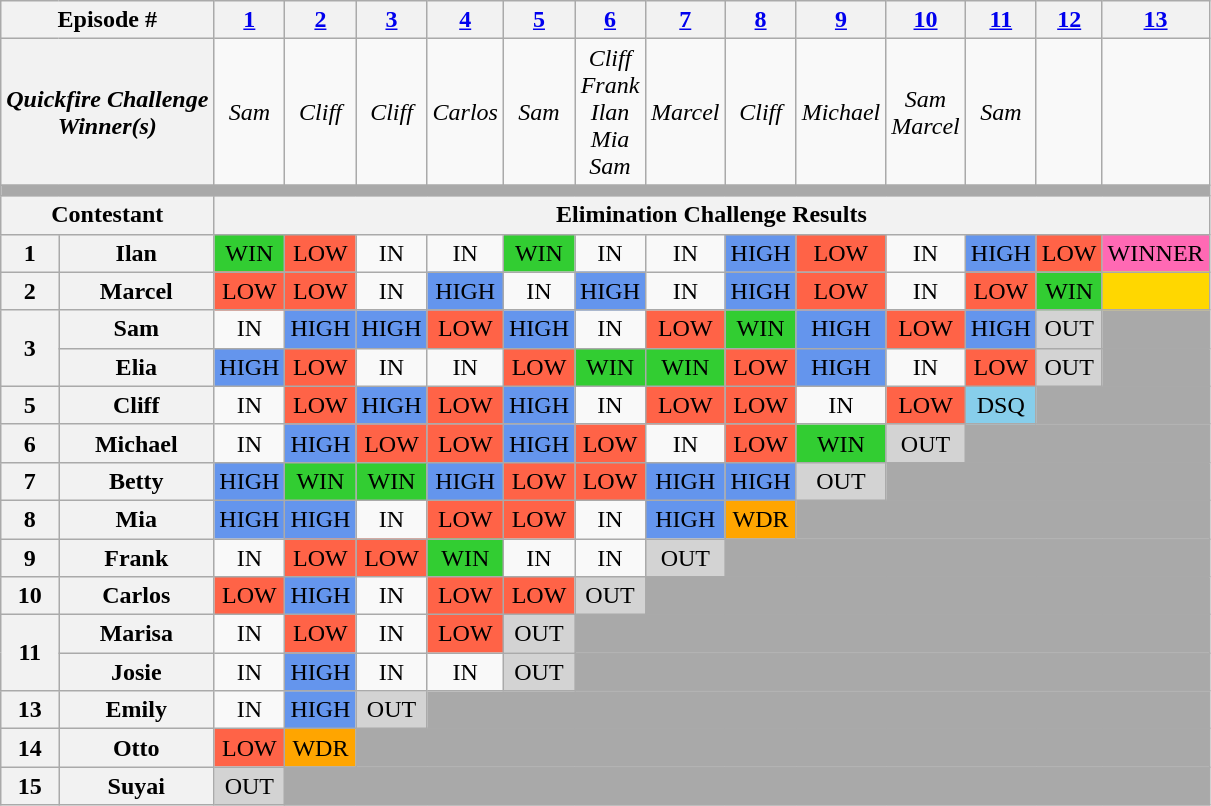<table class="wikitable" style="text-align:center; font-size:100%">
<tr>
<th colspan=2>Episode #</th>
<th><a href='#'>1</a></th>
<th><a href='#'>2</a></th>
<th><a href='#'>3</a></th>
<th><a href='#'>4</a></th>
<th><a href='#'>5</a></th>
<th><a href='#'>6</a></th>
<th><a href='#'>7</a></th>
<th><a href='#'>8</a></th>
<th><a href='#'>9</a></th>
<th><a href='#'>10</a></th>
<th><a href='#'>11</a></th>
<th><a href='#'>12</a></th>
<th><a href='#'>13</a></th>
</tr>
<tr>
<th colspan=2><em>Quickfire Challenge<br>Winner(s)</em></th>
<td><em>Sam</em></td>
<td><em>Cliff</em></td>
<td><em>Cliff</em></td>
<td><em>Carlos</em></td>
<td><em>Sam</em></td>
<td><em>Cliff</em><br><em>Frank</em><br><em>Ilan</em><br><em>Mia</em><br><em>Sam</em></td>
<td><em>Marcel</em></td>
<td><em>Cliff</em></td>
<td><em>Michael</em></td>
<td><em>Sam</em><br><em>Marcel</em></td>
<td><em>Sam</em></td>
<td></td>
<td></td>
</tr>
<tr>
<td colspan="19" style="background:darkgrey;"></td>
</tr>
<tr>
<th colspan=2>Contestant</th>
<th colspan="17">Elimination Challenge Results</th>
</tr>
<tr>
<th>1</th>
<th>Ilan</th>
<td style="background:limegreen;">WIN</td>
<td style="background:tomato;">LOW</td>
<td>IN</td>
<td>IN</td>
<td style="background:limegreen;">WIN</td>
<td>IN</td>
<td>IN</td>
<td style="background:cornflowerblue;">HIGH</td>
<td style="background:tomato;">LOW</td>
<td>IN</td>
<td style="background:cornflowerblue;">HIGH</td>
<td style="background:tomato;">LOW</td>
<td style="background:hotpink;">WINNER</td>
</tr>
<tr>
<th>2</th>
<th>Marcel</th>
<td style="background:tomato;">LOW</td>
<td style="background:tomato;">LOW</td>
<td>IN</td>
<td style="background:cornflowerblue;">HIGH</td>
<td>IN</td>
<td style="background:cornflowerblue;">HIGH</td>
<td>IN</td>
<td style="background:cornflowerblue;">HIGH</td>
<td style="background:tomato;">LOW</td>
<td>IN</td>
<td style="background:tomato;">LOW</td>
<td style="background:limegreen;">WIN</td>
<td style="background:gold;"></td>
</tr>
<tr>
<th rowspan="2">3</th>
<th>Sam</th>
<td>IN</td>
<td style="background:cornflowerblue;">HIGH</td>
<td style="background:cornflowerblue;">HIGH</td>
<td style="background:tomato;">LOW</td>
<td style="background:cornflowerblue;">HIGH</td>
<td>IN</td>
<td style="background:tomato;">LOW</td>
<td style="background:limegreen;">WIN</td>
<td style="background:cornflowerblue;">HIGH</td>
<td style="background:tomato;">LOW</td>
<td style="background:cornflowerblue;">HIGH</td>
<td style="background:lightgrey;">OUT</td>
<td style="background:darkgrey;" colspan="1"></td>
</tr>
<tr>
<th>Elia</th>
<td style="background:cornflowerblue;">HIGH</td>
<td style="background:tomato;">LOW</td>
<td>IN</td>
<td>IN</td>
<td style="background:tomato;">LOW</td>
<td style="background:limegreen;">WIN</td>
<td style="background:limegreen;">WIN</td>
<td style="background:tomato;">LOW</td>
<td style="background:cornflowerblue;">HIGH</td>
<td>IN</td>
<td style="background:tomato;">LOW</td>
<td style="background:lightgrey;">OUT</td>
<td style="background:darkgrey;" colspan="1"></td>
</tr>
<tr>
<th>5</th>
<th>Cliff</th>
<td>IN</td>
<td style="background:tomato;">LOW</td>
<td style= "background:cornflowerblue;">HIGH</td>
<td style="background:tomato;">LOW</td>
<td style="background:cornflowerblue;">HIGH</td>
<td>IN</td>
<td style="background:tomato;">LOW</td>
<td style="background:tomato;">LOW</td>
<td>IN</td>
<td style="background:tomato;">LOW</td>
<td style="background:skyblue;">DSQ</td>
<td style="background:darkgrey;" colspan="2"></td>
</tr>
<tr>
<th>6</th>
<th>Michael</th>
<td>IN</td>
<td style="background:cornflowerblue;">HIGH</td>
<td style="background:tomato;">LOW</td>
<td style="background:tomato;">LOW</td>
<td style="background:cornflowerblue;">HIGH</td>
<td style="background:tomato;">LOW</td>
<td>IN</td>
<td style="background:tomato;">LOW</td>
<td style="background:limegreen;">WIN</td>
<td style="background:lightgrey;">OUT</td>
<td style="background:darkgrey;" colspan="3"></td>
</tr>
<tr>
<th>7</th>
<th>Betty</th>
<td style="background:cornflowerblue;">HIGH</td>
<td style="background:limegreen;">WIN</td>
<td style="background:limegreen;">WIN</td>
<td style="background:cornflowerblue;">HIGH</td>
<td style="background:tomato;">LOW</td>
<td style="background:tomato;">LOW</td>
<td style="background:cornflowerblue;">HIGH</td>
<td style="background:cornflowerblue;">HIGH</td>
<td style="background:lightgrey;">OUT</td>
<td style="background:darkgrey;" colspan="4"></td>
</tr>
<tr>
<th>8</th>
<th>Mia</th>
<td style="background:cornflowerblue;">HIGH</td>
<td style="background:cornflowerblue;">HIGH</td>
<td>IN</td>
<td style="background:tomato;">LOW</td>
<td style="background:tomato;">LOW</td>
<td>IN</td>
<td style="background:cornflowerblue;">HIGH</td>
<td style="background:orange;">WDR</td>
<td style="background:darkgrey;" colspan="5"></td>
</tr>
<tr>
<th>9</th>
<th>Frank</th>
<td>IN</td>
<td style="background:tomato;">LOW</td>
<td style="background:tomato;">LOW</td>
<td style="background:limegreen;">WIN</td>
<td>IN</td>
<td>IN</td>
<td style="background:lightgrey;">OUT</td>
<td style="background:darkgrey;" colspan="6"></td>
</tr>
<tr>
<th>10</th>
<th>Carlos</th>
<td style="background:tomato;">LOW</td>
<td style="background:cornflowerblue;">HIGH</td>
<td>IN</td>
<td style="background:tomato;">LOW</td>
<td style="background:tomato;">LOW</td>
<td style="background:lightgrey;">OUT</td>
<td style="background:darkgrey;" colspan="7"></td>
</tr>
<tr>
<th rowspan="2">11</th>
<th>Marisa</th>
<td>IN</td>
<td style="background:tomato;">LOW</td>
<td>IN</td>
<td style="background:tomato;">LOW</td>
<td style="background:lightgrey;">OUT</td>
<td style="background:darkgrey;" colspan="9"></td>
</tr>
<tr>
<th>Josie</th>
<td>IN</td>
<td style="background:cornflowerblue;">HIGH</td>
<td>IN</td>
<td>IN</td>
<td style="background:lightgrey;">OUT</td>
<td style="background:darkgrey;" colspan="8"></td>
</tr>
<tr>
<th>13</th>
<th>Emily</th>
<td>IN</td>
<td style="background:cornflowerblue;">HIGH</td>
<td style="background:lightgrey;">OUT</td>
<td style="background:darkgrey;" colspan="10"></td>
</tr>
<tr>
<th>14</th>
<th>Otto</th>
<td style="background:tomato;">LOW</td>
<td style="background:lightgrey; background:orange;">WDR</td>
<td style="background:darkgrey;" colspan="11"></td>
</tr>
<tr>
<th>15</th>
<th>Suyai</th>
<td style="background:lightgrey;">OUT</td>
<td style="background:darkgrey;" colspan="12"></td>
</tr>
</table>
